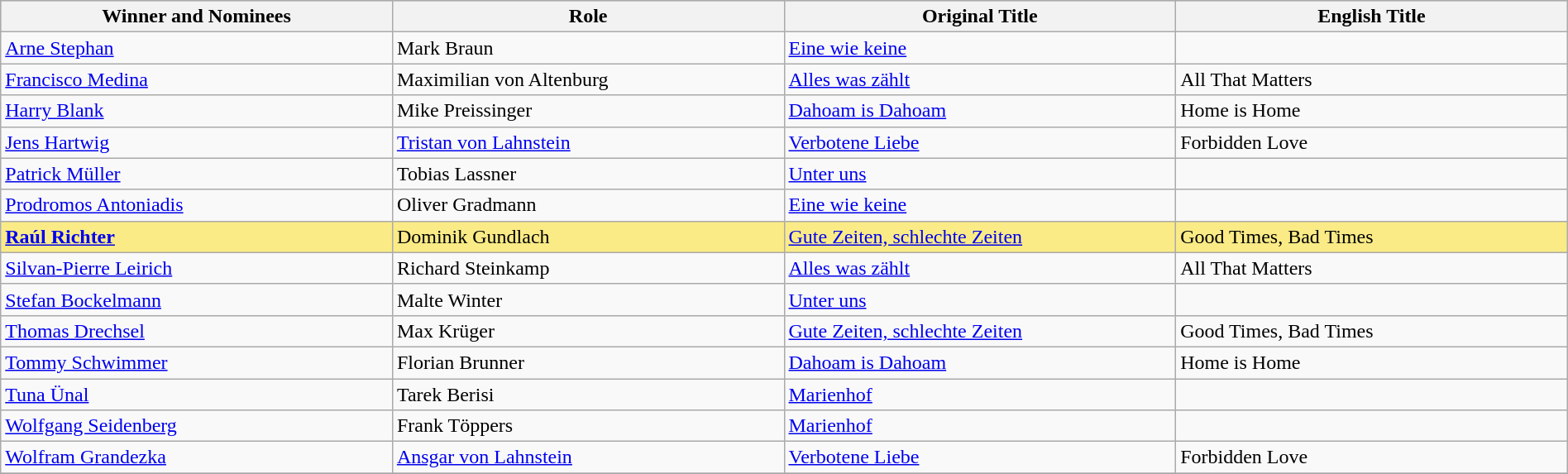<table class="wikitable" width="100%">
<tr bgcolor="#bebebe">
<th width="25%">Winner and Nominees</th>
<th width="25%">Role</th>
<th width="25%">Original Title</th>
<th width="25%">English Title</th>
</tr>
<tr>
<td><a href='#'>Arne Stephan</a></td>
<td>Mark Braun</td>
<td><a href='#'>Eine wie keine</a></td>
<td></td>
</tr>
<tr>
<td><a href='#'>Francisco Medina</a></td>
<td>Maximilian von Altenburg</td>
<td><a href='#'>Alles was zählt</a></td>
<td>All That Matters</td>
</tr>
<tr>
<td><a href='#'>Harry Blank</a></td>
<td>Mike Preissinger</td>
<td><a href='#'>Dahoam is Dahoam</a></td>
<td>Home is Home</td>
</tr>
<tr>
<td><a href='#'>Jens Hartwig</a></td>
<td><a href='#'>Tristan von Lahnstein</a></td>
<td><a href='#'>Verbotene Liebe</a></td>
<td>Forbidden Love</td>
</tr>
<tr>
<td><a href='#'>Patrick Müller</a></td>
<td>Tobias Lassner</td>
<td><a href='#'>Unter uns</a></td>
<td></td>
</tr>
<tr>
<td><a href='#'>Prodromos Antoniadis</a></td>
<td>Oliver Gradmann</td>
<td><a href='#'>Eine wie keine</a></td>
<td></td>
</tr>
<tr style="background:#FAEB86">
<td><strong><a href='#'>Raúl Richter</a></strong></td>
<td>Dominik Gundlach</td>
<td><a href='#'>Gute Zeiten, schlechte Zeiten</a></td>
<td>Good Times, Bad Times</td>
</tr>
<tr>
<td><a href='#'>Silvan-Pierre Leirich</a></td>
<td>Richard Steinkamp</td>
<td><a href='#'>Alles was zählt</a></td>
<td>All That Matters</td>
</tr>
<tr>
<td><a href='#'>Stefan Bockelmann</a></td>
<td>Malte Winter</td>
<td><a href='#'>Unter uns</a></td>
<td></td>
</tr>
<tr>
<td><a href='#'>Thomas Drechsel</a></td>
<td>Max Krüger</td>
<td><a href='#'>Gute Zeiten, schlechte Zeiten</a></td>
<td>Good Times, Bad Times</td>
</tr>
<tr>
<td><a href='#'>Tommy Schwimmer</a></td>
<td>Florian Brunner</td>
<td><a href='#'>Dahoam is Dahoam</a></td>
<td>Home is Home</td>
</tr>
<tr>
<td><a href='#'>Tuna Ünal</a></td>
<td>Tarek Berisi</td>
<td><a href='#'>Marienhof</a></td>
<td></td>
</tr>
<tr>
<td><a href='#'>Wolfgang Seidenberg</a></td>
<td>Frank Töppers</td>
<td><a href='#'>Marienhof</a></td>
<td></td>
</tr>
<tr>
<td><a href='#'>Wolfram Grandezka</a></td>
<td><a href='#'>Ansgar von Lahnstein</a></td>
<td><a href='#'>Verbotene Liebe</a></td>
<td>Forbidden Love</td>
</tr>
<tr>
</tr>
</table>
